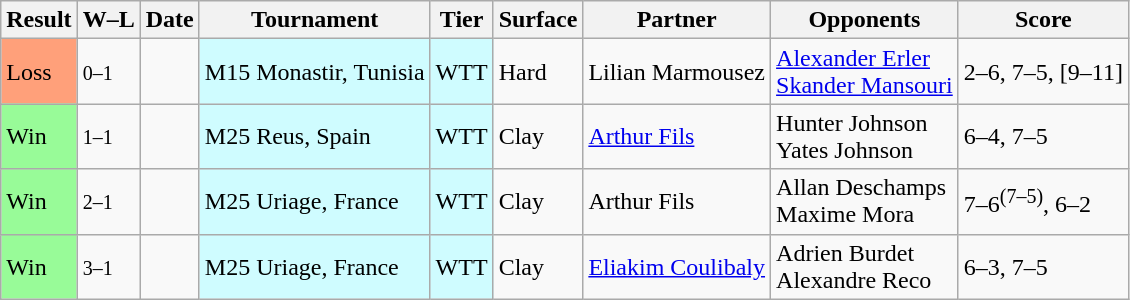<table class="sortable wikitable">
<tr>
<th>Result</th>
<th class="unsortable">W–L</th>
<th>Date</th>
<th>Tournament</th>
<th>Tier</th>
<th>Surface</th>
<th>Partner</th>
<th>Opponents</th>
<th class="unsortable">Score</th>
</tr>
<tr>
<td bgcolor=ffa07a>Loss</td>
<td><small>0–1</small></td>
<td></td>
<td style="background:#cffcff;">M15 Monastir, Tunisia</td>
<td style="background:#cffcff;">WTT</td>
<td>Hard</td>
<td> Lilian Marmousez</td>
<td> <a href='#'>Alexander Erler</a> <br> <a href='#'>Skander Mansouri</a></td>
<td>2–6, 7–5, [9–11]</td>
</tr>
<tr>
<td bgcolor=98fb98>Win</td>
<td><small>1–1</small></td>
<td></td>
<td style="background:#cffcff;">M25 Reus, Spain</td>
<td style="background:#cffcff;">WTT</td>
<td>Clay</td>
<td> <a href='#'>Arthur Fils</a></td>
<td> Hunter Johnson <br> Yates Johnson</td>
<td>6–4, 7–5</td>
</tr>
<tr>
<td bgcolor=98fb98>Win</td>
<td><small>2–1</small></td>
<td></td>
<td style="background:#cffcff;">M25 Uriage, France</td>
<td style="background:#cffcff;">WTT</td>
<td>Clay</td>
<td> Arthur Fils</td>
<td> Allan Deschamps <br> Maxime Mora</td>
<td>7–6<sup>(7–5)</sup>, 6–2</td>
</tr>
<tr>
<td bgcolor=98fb98>Win</td>
<td><small>3–1</small></td>
<td></td>
<td style="background:#cffcff;">M25 Uriage, France</td>
<td style="background:#cffcff;">WTT</td>
<td>Clay</td>
<td> <a href='#'>Eliakim Coulibaly</a></td>
<td> Adrien Burdet<br> Alexandre Reco</td>
<td>6–3, 7–5</td>
</tr>
</table>
